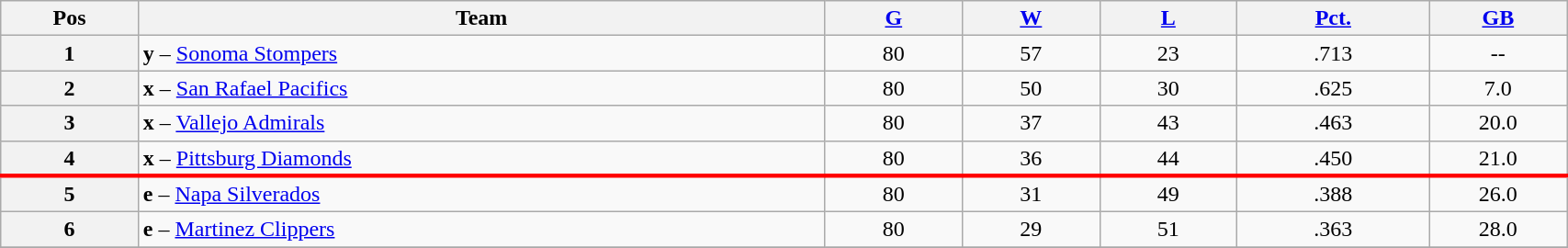<table class="wikitable plainrowheaders" width="90%" style="text-align:center;">
<tr>
<th scope="col" width="5%">Pos</th>
<th scope="col" width="25%">Team</th>
<th scope="col" width="5%"><a href='#'>G</a></th>
<th scope="col" width="5%"><a href='#'>W</a></th>
<th scope="col" width="5%"><a href='#'>L</a></th>
<th scope="col" width="7%"><a href='#'>Pct.</a></th>
<th scope="col" width="5%"><a href='#'>GB</a></th>
</tr>
<tr>
<th>1</th>
<td style="text-align:left;"><strong>y</strong> – <a href='#'>Sonoma Stompers</a></td>
<td>80</td>
<td>57</td>
<td>23</td>
<td>.713</td>
<td>--</td>
</tr>
<tr>
<th>2</th>
<td style="text-align:left;"><strong>x</strong> – <a href='#'>San Rafael Pacifics</a></td>
<td>80</td>
<td>50</td>
<td>30</td>
<td>.625</td>
<td>7.0</td>
</tr>
<tr>
<th>3</th>
<td style="text-align:left;"><strong>x</strong> – <a href='#'>Vallejo Admirals</a></td>
<td>80</td>
<td>37</td>
<td>43</td>
<td>.463</td>
<td>20.0</td>
</tr>
<tr>
<th>4</th>
<td style="text-align:left;"><strong>x</strong> – <a href='#'>Pittsburg Diamonds</a></td>
<td>80</td>
<td>36</td>
<td>44</td>
<td>.450</td>
<td>21.0</td>
</tr>
<tr>
</tr>
<tr |- style="border-top:3px solid red;">
<th>5</th>
<td style="text-align:left;"><strong>e</strong> – <a href='#'>Napa Silverados</a></td>
<td>80</td>
<td>31</td>
<td>49</td>
<td>.388</td>
<td>26.0</td>
</tr>
<tr>
<th>6</th>
<td style="text-align:left;"><strong>e</strong> – <a href='#'>Martinez Clippers</a></td>
<td>80</td>
<td>29</td>
<td>51</td>
<td>.363</td>
<td>28.0</td>
</tr>
<tr>
</tr>
</table>
